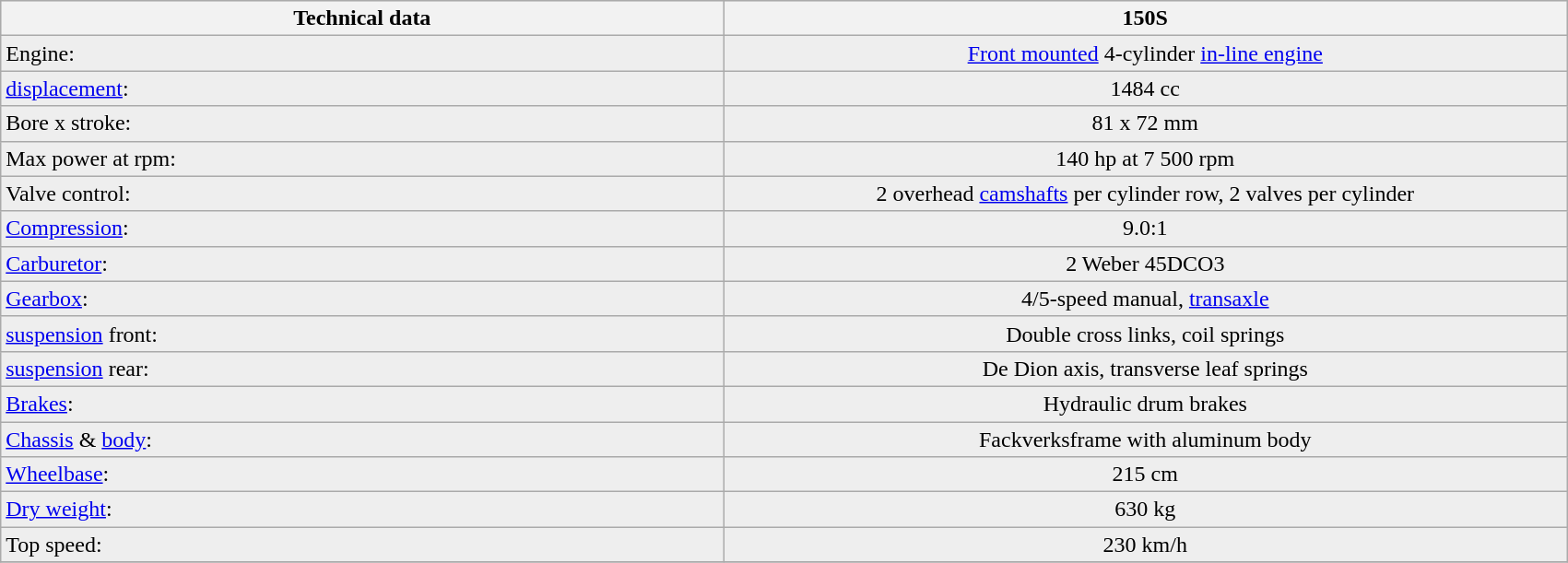<table class="prettytable">
<tr ---- bgcolor="#DDDDDD">
<th width="30%">Technical data</th>
<th width="35%">150S</th>
</tr>
<tr ---- bgcolor="#EEEEEE">
<td>Engine: </td>
<td align="center"><a href='#'>Front mounted</a> 4-cylinder <a href='#'>in-line engine</a></td>
</tr>
<tr ---- bgcolor="#EEEEEE">
<td><a href='#'>displacement</a>: </td>
<td align="center">1484 cc</td>
</tr>
<tr ---- bgcolor="#EEEEEE">
<td>Bore x stroke: </td>
<td align="center">81 x 72 mm</td>
</tr>
<tr ---- bgcolor="#EEEEEE">
<td>Max power at rpm: </td>
<td align="center">140 hp at 7 500 rpm</td>
</tr>
<tr ---- bgcolor="#EEEEEE">
<td>Valve control: </td>
<td align="center">2 overhead <a href='#'>camshafts</a> per cylinder row, 2 valves per cylinder</td>
</tr>
<tr ---- bgcolor="#EEEEEE">
<td><a href='#'>Compression</a>: </td>
<td align="center">9.0:1</td>
</tr>
<tr ---- bgcolor="#EEEEEE">
<td><a href='#'>Carburetor</a>: </td>
<td align="center">2 Weber 45DCO3</td>
</tr>
<tr ---- bgcolor="#EEEEEE">
<td><a href='#'>Gearbox</a>: </td>
<td align="center">4/5-speed manual, <a href='#'>transaxle</a></td>
</tr>
<tr ---- bgcolor="#EEEEEE">
<td><a href='#'>suspension</a> front: </td>
<td align="center">Double cross links, coil springs</td>
</tr>
<tr ---- bgcolor="#EEEEEE">
<td><a href='#'>suspension</a> rear: </td>
<td align="center">De Dion axis, transverse leaf springs</td>
</tr>
<tr ---- bgcolor="#EEEEEE">
<td><a href='#'>Brakes</a>: </td>
<td align="center">Hydraulic drum brakes</td>
</tr>
<tr ---- bgcolor="#EEEEEE">
<td><a href='#'>Chassis</a> & <a href='#'>body</a>: </td>
<td align="center">Fackverksframe with aluminum body</td>
</tr>
<tr ---- bgcolor="#EEEEEE">
<td><a href='#'>Wheelbase</a>: </td>
<td align="center">215 cm</td>
</tr>
<tr ---- bgcolor="#EEEEEE">
<td><a href='#'>Dry weight</a>: </td>
<td align="center">630 kg</td>
</tr>
<tr ---- bgcolor="#EEEEEE">
<td>Top speed: </td>
<td align="center">230 km/h</td>
</tr>
<tr ---- bgcolor="#EEEEEE">
</tr>
</table>
